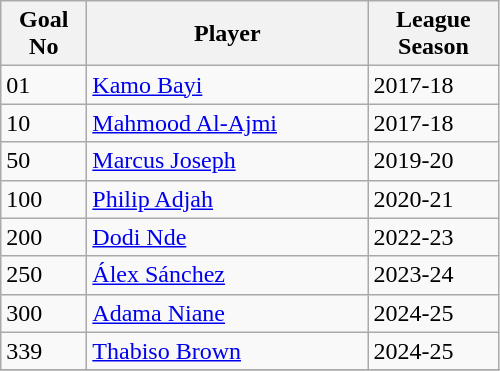<table class="wikitable">
<tr>
<th width=50px>Goal No</th>
<th width=180px>Player</th>
<th width=80px>League Season</th>
</tr>
<tr>
<td>01</td>
<td> <a href='#'>Kamo Bayi</a></td>
<td>2017-18</td>
</tr>
<tr>
<td>10</td>
<td> <a href='#'>Mahmood Al-Ajmi</a></td>
<td>2017-18</td>
</tr>
<tr>
<td>50</td>
<td> <a href='#'>Marcus Joseph</a></td>
<td>2019-20</td>
</tr>
<tr>
<td>100</td>
<td> <a href='#'>Philip Adjah</a></td>
<td>2020-21</td>
</tr>
<tr>
<td>200</td>
<td> <a href='#'>Dodi Nde</a></td>
<td>2022-23</td>
</tr>
<tr>
<td>250</td>
<td> <a href='#'>Álex Sánchez</a></td>
<td>2023-24</td>
</tr>
<tr>
<td>300</td>
<td> <a href='#'>Adama Niane</a></td>
<td>2024-25</td>
</tr>
<tr>
<td>339</td>
<td> <a href='#'>Thabiso Brown</a></td>
<td>2024-25</td>
</tr>
<tr>
</tr>
</table>
